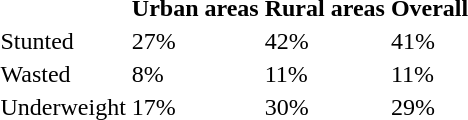<table>
<tr>
<th></th>
<th>Urban areas</th>
<th>Rural areas</th>
<th>Overall</th>
</tr>
<tr>
<td>Stunted</td>
<td>27%</td>
<td>42%</td>
<td>41%</td>
</tr>
<tr>
<td>Wasted</td>
<td>8%</td>
<td>11%</td>
<td>11%</td>
</tr>
<tr>
<td>Underweight</td>
<td>17%</td>
<td>30%</td>
<td>29%</td>
</tr>
</table>
